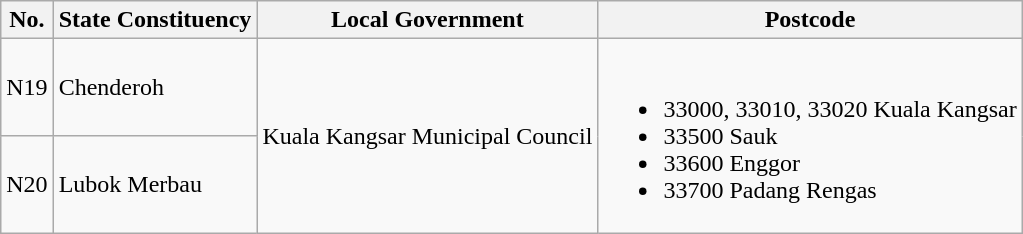<table class="wikitable">
<tr>
<th>No.</th>
<th>State Constituency</th>
<th>Local Government</th>
<th>Postcode</th>
</tr>
<tr>
<td>N19</td>
<td>Chenderoh</td>
<td rowspan="2">Kuala Kangsar Municipal Council</td>
<td rowspan="2"><br><ul><li>33000, 33010, 33020 Kuala Kangsar</li><li>33500 Sauk</li><li>33600 Enggor</li><li>33700 Padang Rengas</li></ul></td>
</tr>
<tr>
<td>N20</td>
<td>Lubok Merbau</td>
</tr>
</table>
